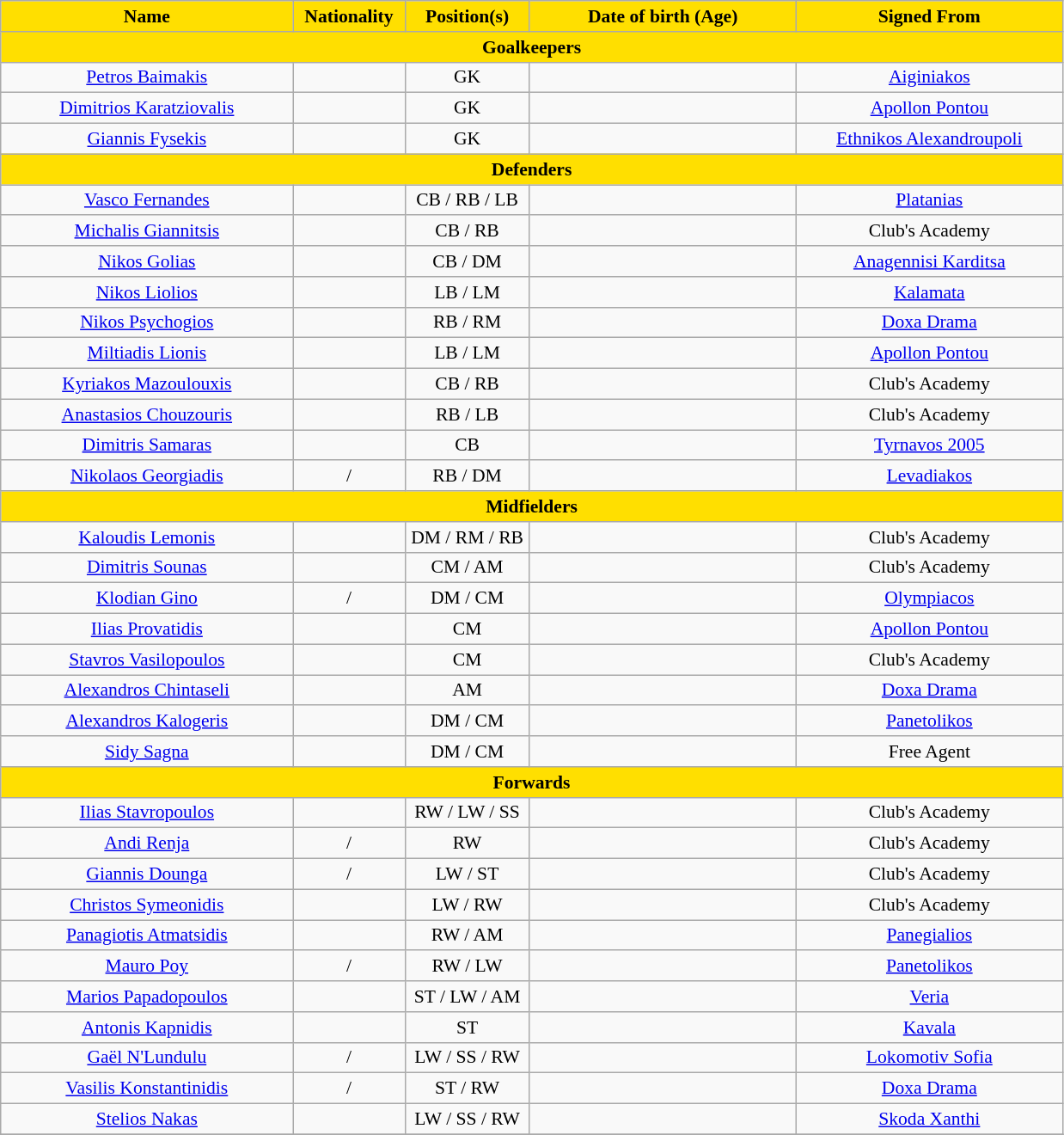<table class="wikitable" style="text-align:center; font-size:90%;">
<tr>
<th style="background:#FFDF00; color:black; text-align:center;"; width=220>Name</th>
<th style="background:#FFDF00; color:black; text-align:center;"; width=80>Nationality</th>
<th style="background:#FFDF00; color:black; text-align:center;"; width=90>Position(s)</th>
<th style="background:#FFDF00; color:black; text-align:center;"; width=200>Date of birth (Age)</th>
<th style="background:#FFDF00; color:black; text-align:center;"; width=200>Signed From</th>
</tr>
<tr>
<th colspan="5" style="background:#FFDF00; color:black; text-align:center"><strong>Goalkeepers</strong></th>
</tr>
<tr>
<td><a href='#'>Petros Baimakis</a></td>
<td></td>
<td>GK</td>
<td></td>
<td> <a href='#'>Aiginiakos</a></td>
</tr>
<tr>
<td><a href='#'>Dimitrios Karatziovalis</a></td>
<td></td>
<td>GK</td>
<td></td>
<td> <a href='#'>Apollon Pontou</a></td>
</tr>
<tr>
<td><a href='#'>Giannis Fysekis</a></td>
<td></td>
<td>GK</td>
<td></td>
<td> <a href='#'>Ethnikos Alexandroupoli</a></td>
</tr>
<tr>
<th colspan="5" style="background:#FFDF00; color:black; text-align:center"><strong>Defenders</strong></th>
</tr>
<tr>
<td><a href='#'>Vasco Fernandes</a></td>
<td></td>
<td>CB / RB / LB</td>
<td></td>
<td> <a href='#'>Platanias</a></td>
</tr>
<tr>
<td><a href='#'>Michalis Giannitsis</a></td>
<td></td>
<td>CB / RB</td>
<td></td>
<td>Club's Academy</td>
</tr>
<tr>
<td><a href='#'>Nikos Golias</a></td>
<td></td>
<td>CB / DM</td>
<td></td>
<td> <a href='#'>Anagennisi Karditsa</a></td>
</tr>
<tr>
<td><a href='#'>Nikos Liolios</a></td>
<td></td>
<td>LB / LM</td>
<td></td>
<td> <a href='#'>Kalamata</a></td>
</tr>
<tr>
<td><a href='#'>Nikos Psychogios</a></td>
<td></td>
<td>RB / RM</td>
<td></td>
<td> <a href='#'>Doxa Drama</a></td>
</tr>
<tr>
<td><a href='#'>Miltiadis Lionis</a></td>
<td></td>
<td>LB / LM</td>
<td></td>
<td> <a href='#'>Apollon Pontou</a></td>
</tr>
<tr>
<td><a href='#'>Kyriakos Mazoulouxis</a></td>
<td></td>
<td>CB / RB</td>
<td></td>
<td>Club's Academy</td>
</tr>
<tr>
<td><a href='#'>Anastasios Chouzouris</a></td>
<td></td>
<td>RB / LB</td>
<td></td>
<td>Club's Academy</td>
</tr>
<tr>
<td><a href='#'>Dimitris Samaras</a></td>
<td></td>
<td>CB</td>
<td></td>
<td> <a href='#'>Tyrnavos 2005</a></td>
</tr>
<tr>
<td><a href='#'>Nikolaos Georgiadis</a></td>
<td> / </td>
<td>RB / DM</td>
<td></td>
<td> <a href='#'>Levadiakos</a></td>
</tr>
<tr>
<th colspan="5" style="background:#FFDF00; color:black; text-align:center"><strong>Midfielders</strong></th>
</tr>
<tr>
<td><a href='#'>Kaloudis Lemonis</a></td>
<td></td>
<td>DM / RM / RB</td>
<td></td>
<td>Club's Academy</td>
</tr>
<tr>
<td><a href='#'>Dimitris Sounas</a></td>
<td></td>
<td>CM / AM</td>
<td></td>
<td>Club's Academy</td>
</tr>
<tr>
<td><a href='#'>Klodian Gino</a></td>
<td> / </td>
<td>DM / CM</td>
<td></td>
<td> <a href='#'>Olympiacos</a></td>
</tr>
<tr>
<td><a href='#'>Ilias Provatidis</a></td>
<td></td>
<td>CM</td>
<td></td>
<td> <a href='#'>Apollon Pontou</a></td>
</tr>
<tr>
<td><a href='#'>Stavros Vasilopoulos</a></td>
<td></td>
<td>CM</td>
<td></td>
<td>Club's Academy</td>
</tr>
<tr>
<td><a href='#'>Alexandros Chintaseli</a></td>
<td></td>
<td>AM</td>
<td></td>
<td> <a href='#'>Doxa Drama</a></td>
</tr>
<tr>
<td><a href='#'>Alexandros Kalogeris</a></td>
<td></td>
<td>DM / CM</td>
<td></td>
<td> <a href='#'>Panetolikos</a></td>
</tr>
<tr>
<td><a href='#'>Sidy Sagna</a></td>
<td></td>
<td>DM / CM</td>
<td></td>
<td>Free Agent</td>
</tr>
<tr>
<th colspan="5" style="background:#FFDF00; color:black; text-align:center"><strong>Forwards</strong></th>
</tr>
<tr>
<td><a href='#'>Ilias Stavropoulos</a></td>
<td></td>
<td>RW / LW / SS</td>
<td></td>
<td>Club's Academy</td>
</tr>
<tr>
<td><a href='#'>Andi Renja</a></td>
<td> / </td>
<td>RW</td>
<td></td>
<td>Club's Academy</td>
</tr>
<tr>
<td><a href='#'>Giannis Dounga</a></td>
<td> / </td>
<td>LW / ST</td>
<td></td>
<td>Club's Academy</td>
</tr>
<tr>
<td><a href='#'>Christos Symeonidis</a></td>
<td></td>
<td>LW / RW</td>
<td></td>
<td>Club's Academy</td>
</tr>
<tr>
<td><a href='#'>Panagiotis Atmatsidis</a></td>
<td></td>
<td>RW / AM</td>
<td></td>
<td> <a href='#'>Panegialios</a></td>
</tr>
<tr>
<td><a href='#'>Mauro Poy</a></td>
<td> / </td>
<td>RW / LW</td>
<td></td>
<td> <a href='#'>Panetolikos</a></td>
</tr>
<tr>
<td><a href='#'>Marios Papadopoulos</a></td>
<td></td>
<td>ST / LW / AM</td>
<td></td>
<td> <a href='#'>Veria</a></td>
</tr>
<tr>
<td><a href='#'>Antonis Kapnidis</a></td>
<td></td>
<td>ST</td>
<td></td>
<td> <a href='#'>Kavala</a></td>
</tr>
<tr>
<td><a href='#'>Gaël N'Lundulu</a></td>
<td> / </td>
<td>LW / SS / RW</td>
<td></td>
<td> <a href='#'>Lokomotiv Sofia</a></td>
</tr>
<tr>
<td><a href='#'>Vasilis Konstantinidis</a></td>
<td> / </td>
<td>ST / RW</td>
<td></td>
<td> <a href='#'>Doxa Drama</a></td>
</tr>
<tr>
<td><a href='#'>Stelios Nakas</a></td>
<td></td>
<td>LW / SS / RW</td>
<td></td>
<td> <a href='#'>Skoda Xanthi</a></td>
</tr>
<tr>
</tr>
</table>
